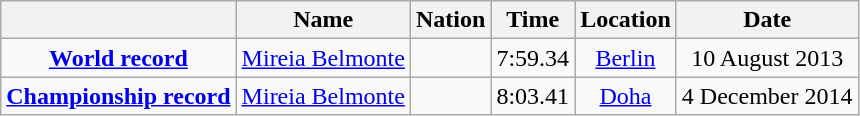<table class=wikitable style=text-align:center>
<tr>
<th></th>
<th>Name</th>
<th>Nation</th>
<th>Time</th>
<th>Location</th>
<th>Date</th>
</tr>
<tr>
<td><strong><a href='#'>World record</a></strong></td>
<td align=left><a href='#'>Mireia Belmonte</a></td>
<td align=left></td>
<td align=left>7:59.34</td>
<td><a href='#'>Berlin</a></td>
<td>10 August 2013</td>
</tr>
<tr>
<td><strong><a href='#'>Championship record</a></strong></td>
<td align=left><a href='#'>Mireia Belmonte</a></td>
<td align=left></td>
<td align=left>8:03.41</td>
<td><a href='#'>Doha</a></td>
<td>4 December 2014</td>
</tr>
</table>
